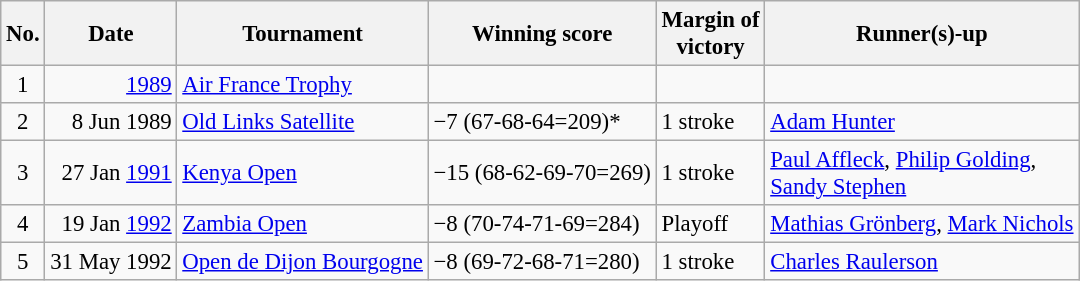<table class="wikitable" style="font-size:95%;">
<tr>
<th>No.</th>
<th>Date</th>
<th>Tournament</th>
<th>Winning score</th>
<th>Margin of<br>victory</th>
<th>Runner(s)-up</th>
</tr>
<tr>
<td align=center>1</td>
<td align=right><a href='#'>1989</a></td>
<td><a href='#'>Air France Trophy</a></td>
<td></td>
<td></td>
<td></td>
</tr>
<tr>
<td align=center>2</td>
<td align=right>8 Jun 1989</td>
<td><a href='#'>Old Links Satellite</a></td>
<td>−7 (67-68-64=209)*</td>
<td>1 stroke</td>
<td> <a href='#'>Adam Hunter</a></td>
</tr>
<tr>
<td align=center>3</td>
<td align=right>27 Jan <a href='#'>1991</a></td>
<td><a href='#'>Kenya Open</a></td>
<td>−15 (68-62-69-70=269)</td>
<td>1 stroke</td>
<td> <a href='#'>Paul Affleck</a>,  <a href='#'>Philip Golding</a>,<br> <a href='#'>Sandy Stephen</a></td>
</tr>
<tr>
<td align=center>4</td>
<td align=right>19 Jan <a href='#'>1992</a></td>
<td><a href='#'>Zambia Open</a></td>
<td>−8 (70-74-71-69=284)</td>
<td>Playoff</td>
<td> <a href='#'>Mathias Grönberg</a>,  <a href='#'>Mark Nichols</a></td>
</tr>
<tr>
<td align=center>5</td>
<td align=right>31 May 1992</td>
<td><a href='#'>Open de Dijon Bourgogne</a></td>
<td>−8 (69-72-68-71=280)</td>
<td>1 stroke</td>
<td> <a href='#'>Charles Raulerson</a></td>
</tr>
</table>
